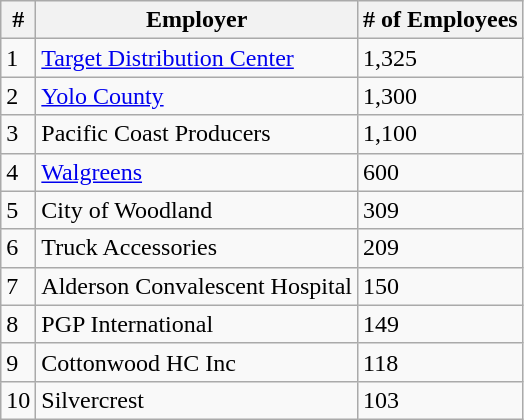<table class="wikitable">
<tr>
<th>#</th>
<th>Employer</th>
<th># of Employees</th>
</tr>
<tr>
<td>1</td>
<td><a href='#'>Target Distribution Center</a></td>
<td>1,325</td>
</tr>
<tr>
<td>2</td>
<td><a href='#'>Yolo County</a></td>
<td>1,300</td>
</tr>
<tr>
<td>3</td>
<td>Pacific Coast Producers</td>
<td>1,100</td>
</tr>
<tr>
<td>4</td>
<td><a href='#'>Walgreens</a></td>
<td>600</td>
</tr>
<tr>
<td>5</td>
<td>City of Woodland</td>
<td>309</td>
</tr>
<tr>
<td>6</td>
<td>Truck Accessories</td>
<td>209</td>
</tr>
<tr>
<td>7</td>
<td>Alderson Convalescent Hospital</td>
<td>150</td>
</tr>
<tr>
<td>8</td>
<td>PGP International</td>
<td>149</td>
</tr>
<tr>
<td>9</td>
<td>Cottonwood HC Inc</td>
<td>118</td>
</tr>
<tr>
<td>10</td>
<td>Silvercrest</td>
<td>103</td>
</tr>
</table>
